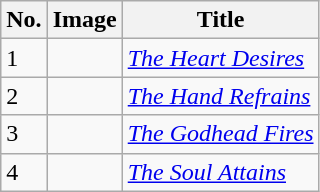<table class="wikitable">
<tr>
<th>No.</th>
<th>Image</th>
<th>Title</th>
</tr>
<tr>
<td>1</td>
<td></td>
<td><em><a href='#'>The Heart Desires</a></em></td>
</tr>
<tr>
<td>2</td>
<td></td>
<td><em><a href='#'>The Hand Refrains</a></em></td>
</tr>
<tr>
<td>3</td>
<td></td>
<td><em><a href='#'>The Godhead Fires</a></em></td>
</tr>
<tr>
<td>4</td>
<td></td>
<td><em><a href='#'>The Soul Attains</a></em></td>
</tr>
</table>
